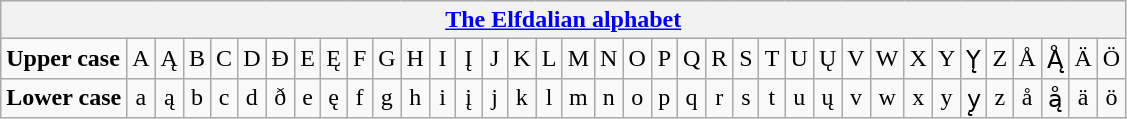<table class="wikitable">
<tr>
<th colspan="37"><a href='#'>The Elfdalian alphabet</a></th>
</tr>
<tr>
<td><strong>Upper case</strong></td>
<td width="10" align="center">A</td>
<td width="10" align="center">Ą</td>
<td width="10" align="center">B</td>
<td width="10" align="center">C</td>
<td width="10" align="center">D</td>
<td width="10" align="center">Ð</td>
<td width="10" align="center">E</td>
<td width="10" align="center">Ę</td>
<td width="10" align="center">F</td>
<td width="10" align="center">G</td>
<td width="10" align="center">H</td>
<td width="10" align="center">I</td>
<td width="10" align="center">Į</td>
<td width="10" align="center">J</td>
<td width="10" align="center">K</td>
<td width="10" align="center">L</td>
<td width="10" align="center">M</td>
<td width="10" align="center">N</td>
<td width="10" align="center">O</td>
<td width="10" align="center">P</td>
<td width="10" align="center">Q</td>
<td width="10" align="center">R</td>
<td width="10" align="center">S</td>
<td width="10" align="center">T</td>
<td width="10" align="center">U</td>
<td width="10" align="center">Ų</td>
<td width="10" align="center">V</td>
<td width="10" align="center">W</td>
<td width="10" align="center">X</td>
<td width="10" align="center">Y</td>
<td width="10" align="center">Y̨</td>
<td width="10" align="center">Z</td>
<td width="10" align="center">Å</td>
<td width="10" align="center">Ą̊</td>
<td width="10" align="center">Ä</td>
<td width="10" align="center">Ö</td>
</tr>
<tr>
<td><strong>Lower case</strong></td>
<td align="center">a</td>
<td align="center">ą</td>
<td align="center">b</td>
<td align="center">c</td>
<td align="center">d</td>
<td align="center">ð</td>
<td align="center">e</td>
<td align="center">ę</td>
<td align="center">f</td>
<td align="center">g</td>
<td align="center">h</td>
<td align="center">i</td>
<td align="center">į</td>
<td align="center">j</td>
<td align="center">k</td>
<td align="center">l</td>
<td align="center">m</td>
<td align="center">n</td>
<td align="center">o</td>
<td align="center">p</td>
<td align="center">q</td>
<td align="center">r</td>
<td align="center">s</td>
<td align="center">t</td>
<td align="center">u</td>
<td align="center">ų</td>
<td align="center">v</td>
<td align="center">w</td>
<td align="center">x</td>
<td align="center">y</td>
<td align="center">y̨</td>
<td align="center">z</td>
<td align="center">å</td>
<td align="center">ą̊</td>
<td align="center">ä</td>
<td align="center">ö</td>
</tr>
</table>
